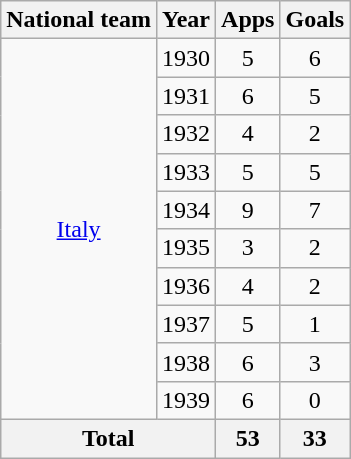<table class="wikitable" style="text-align:center">
<tr>
<th>National team</th>
<th>Year</th>
<th>Apps</th>
<th>Goals</th>
</tr>
<tr>
<td rowspan="10"><a href='#'>Italy</a></td>
<td>1930</td>
<td>5</td>
<td>6</td>
</tr>
<tr>
<td>1931</td>
<td>6</td>
<td>5</td>
</tr>
<tr>
<td>1932</td>
<td>4</td>
<td>2</td>
</tr>
<tr>
<td>1933</td>
<td>5</td>
<td>5</td>
</tr>
<tr>
<td>1934</td>
<td>9</td>
<td>7</td>
</tr>
<tr>
<td>1935</td>
<td>3</td>
<td>2</td>
</tr>
<tr>
<td>1936</td>
<td>4</td>
<td>2</td>
</tr>
<tr>
<td>1937</td>
<td>5</td>
<td>1</td>
</tr>
<tr>
<td>1938</td>
<td>6</td>
<td>3</td>
</tr>
<tr>
<td>1939</td>
<td>6</td>
<td>0</td>
</tr>
<tr>
<th colspan="2">Total</th>
<th>53</th>
<th>33</th>
</tr>
</table>
